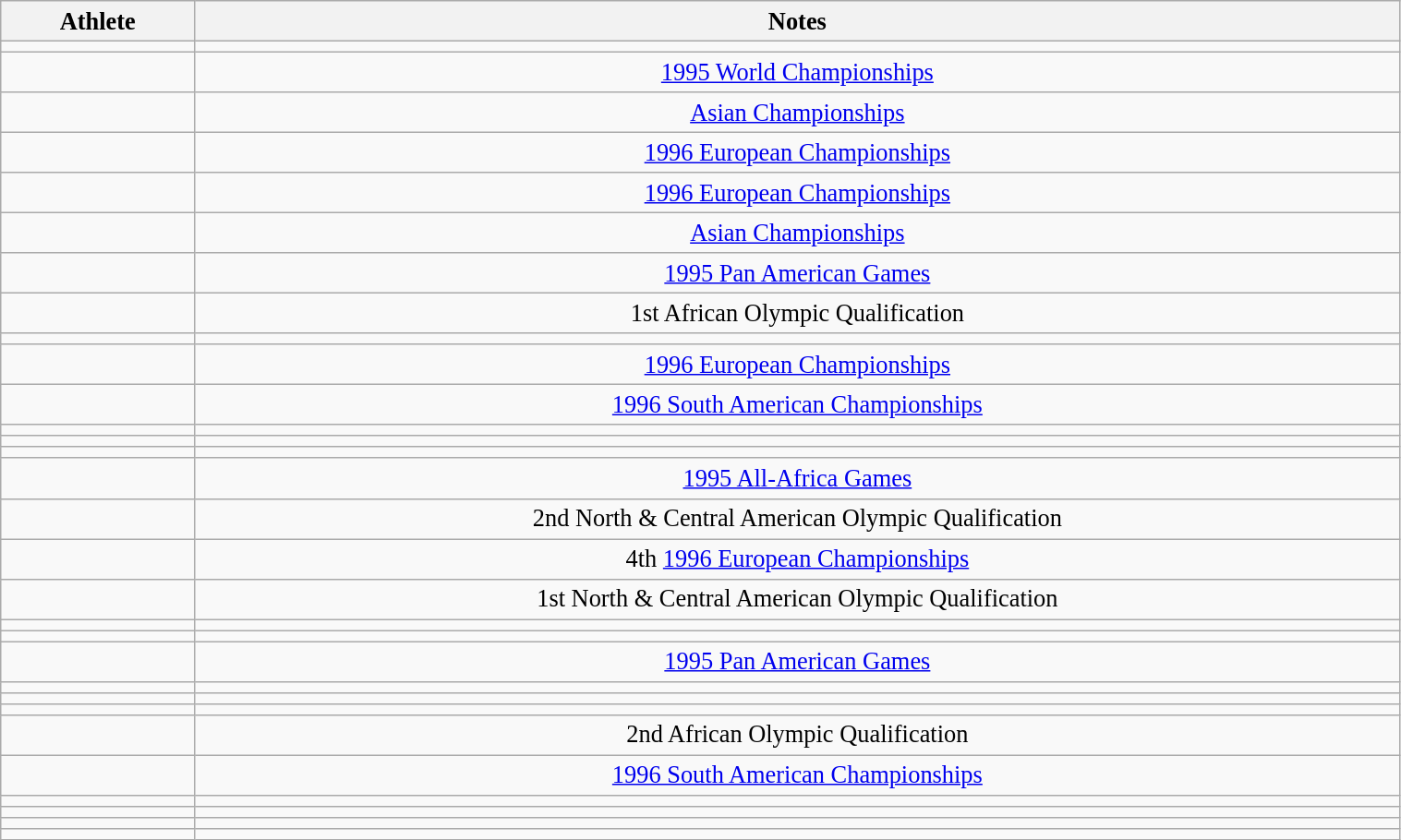<table class="wikitable sortable" style="font-size:110%; text-align:center;" width="80%">
<tr>
<th>Athlete</th>
<th>Notes</th>
</tr>
<tr>
<td align=left></td>
<td></td>
</tr>
<tr>
<td align=left></td>
<td> <a href='#'>1995 World Championships</a></td>
</tr>
<tr>
<td align=left></td>
<td> <a href='#'>Asian Championships</a></td>
</tr>
<tr>
<td align=left></td>
<td> <a href='#'>1996 European Championships</a></td>
</tr>
<tr>
<td align=left></td>
<td> <a href='#'>1996 European Championships</a></td>
</tr>
<tr>
<td align=left></td>
<td> <a href='#'>Asian Championships</a></td>
</tr>
<tr>
<td align=left></td>
<td> <a href='#'>1995 Pan American Games</a></td>
</tr>
<tr>
<td align=left></td>
<td>1st African Olympic Qualification</td>
</tr>
<tr>
<td align=left></td>
<td></td>
</tr>
<tr>
<td align=left></td>
<td> <a href='#'>1996 European Championships</a></td>
</tr>
<tr>
<td align=left></td>
<td> <a href='#'>1996 South American Championships</a></td>
</tr>
<tr>
<td align=left></td>
<td></td>
</tr>
<tr>
<td align=left></td>
<td></td>
</tr>
<tr>
<td align=left></td>
<td></td>
</tr>
<tr>
<td align=left></td>
<td> <a href='#'>1995 All-Africa Games</a></td>
</tr>
<tr>
<td align=left></td>
<td>2nd North & Central American Olympic Qualification</td>
</tr>
<tr>
<td align=left></td>
<td>4th <a href='#'>1996 European Championships</a></td>
</tr>
<tr>
<td align=left></td>
<td>1st North & Central American Olympic Qualification</td>
</tr>
<tr>
<td align=left></td>
<td></td>
</tr>
<tr>
<td align=left></td>
<td></td>
</tr>
<tr>
<td align=left></td>
<td> <a href='#'>1995 Pan American Games</a></td>
</tr>
<tr>
<td align=left></td>
<td></td>
</tr>
<tr>
<td align=left></td>
<td></td>
</tr>
<tr>
<td align=left></td>
<td></td>
</tr>
<tr>
<td align=left></td>
<td>2nd African Olympic Qualification</td>
</tr>
<tr>
<td align=left></td>
<td> <a href='#'>1996 South American Championships</a></td>
</tr>
<tr>
<td align=left></td>
<td></td>
</tr>
<tr>
<td align=left></td>
<td></td>
</tr>
<tr>
<td align=left></td>
<td></td>
</tr>
<tr>
<td align=left></td>
<td></td>
</tr>
</table>
